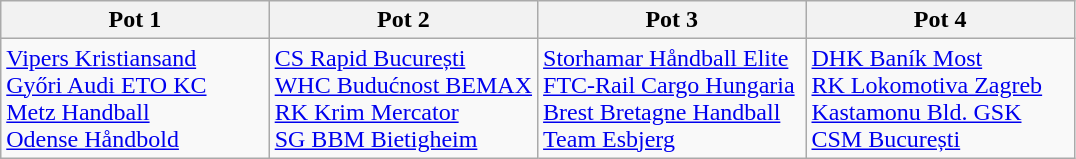<table class="wikitable">
<tr>
<th style="width:25%;">Pot 1</th>
<th style="width:25%;">Pot 2</th>
<th style="width:25%;">Pot 3</th>
<th style="width:25%;">Pot 4</th>
</tr>
<tr>
<td valign="top"> <a href='#'>Vipers Kristiansand</a><br> <a href='#'>Győri Audi ETO KC</a><br> <a href='#'>Metz Handball</a><br> <a href='#'>Odense Håndbold</a></td>
<td valign="top"> <a href='#'>CS Rapid București</a><br> <a href='#'>WHC Budućnost BEMAX</a><br> <a href='#'>RK Krim Mercator</a><br> <a href='#'>SG BBM Bietigheim</a></td>
<td valign="top"> <a href='#'>Storhamar Håndball Elite</a><br> <a href='#'>FTC-Rail Cargo Hungaria</a><br> <a href='#'>Brest Bretagne Handball</a><br> <a href='#'>Team Esbjerg</a></td>
<td valign="top"> <a href='#'>DHK Baník Most</a><br> <a href='#'>RK Lokomotiva Zagreb</a><br> <a href='#'>Kastamonu Bld. GSK</a><br> <a href='#'>CSM București</a></td>
</tr>
</table>
